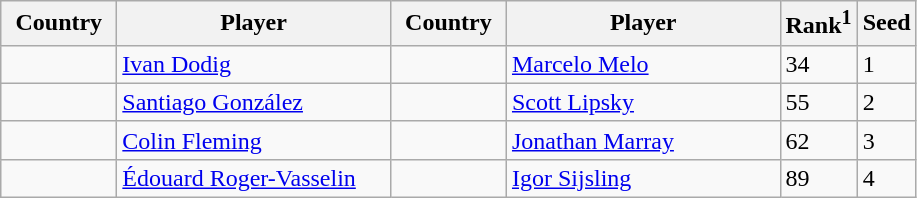<table class="sortable wikitable">
<tr>
<th width="70">Country</th>
<th width="175">Player</th>
<th width="70">Country</th>
<th width="175">Player</th>
<th>Rank<sup>1</sup></th>
<th>Seed</th>
</tr>
<tr>
<td></td>
<td><a href='#'>Ivan Dodig</a></td>
<td></td>
<td><a href='#'>Marcelo Melo</a></td>
<td>34</td>
<td>1</td>
</tr>
<tr>
<td></td>
<td><a href='#'>Santiago González</a></td>
<td></td>
<td><a href='#'>Scott Lipsky</a></td>
<td>55</td>
<td>2</td>
</tr>
<tr>
<td></td>
<td><a href='#'>Colin Fleming</a></td>
<td></td>
<td><a href='#'>Jonathan Marray</a></td>
<td>62</td>
<td>3</td>
</tr>
<tr>
<td></td>
<td><a href='#'>Édouard Roger-Vasselin</a></td>
<td></td>
<td><a href='#'>Igor Sijsling</a></td>
<td>89</td>
<td>4</td>
</tr>
</table>
